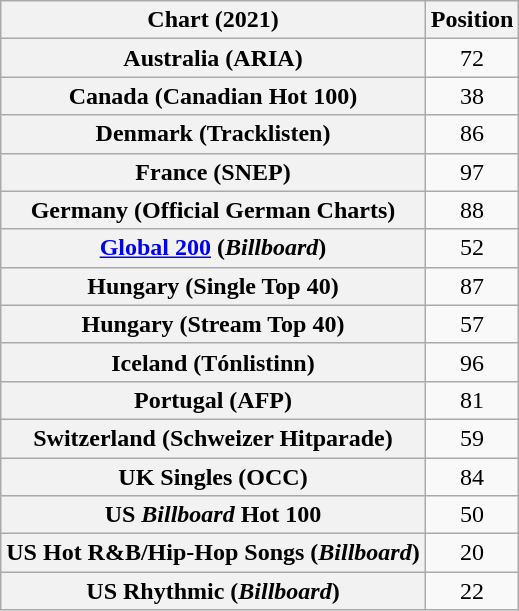<table class="wikitable sortable plainrowheaders" style="text-align:center">
<tr>
<th scope="col">Chart (2021)</th>
<th scope="col">Position</th>
</tr>
<tr>
<th scope="row">Australia (ARIA)</th>
<td>72</td>
</tr>
<tr>
<th scope="row">Canada (Canadian Hot 100)</th>
<td>38</td>
</tr>
<tr>
<th scope="row">Denmark (Tracklisten)</th>
<td>86</td>
</tr>
<tr>
<th scope="row">France (SNEP)</th>
<td>97</td>
</tr>
<tr>
<th scope="row">Germany (Official German Charts)</th>
<td>88</td>
</tr>
<tr>
<th scope="row"><a href='#'>Global 200</a> (<em>Billboard</em>)</th>
<td>52</td>
</tr>
<tr>
<th scope="row">Hungary (Single Top 40)</th>
<td>87</td>
</tr>
<tr>
<th scope="row">Hungary (Stream Top 40)</th>
<td>57</td>
</tr>
<tr>
<th scope="row">Iceland (Tónlistinn)</th>
<td>96</td>
</tr>
<tr>
<th scope="row">Portugal (AFP)</th>
<td>81</td>
</tr>
<tr>
<th scope="row">Switzerland (Schweizer Hitparade)</th>
<td>59</td>
</tr>
<tr>
<th scope="row">UK Singles (OCC)</th>
<td>84</td>
</tr>
<tr>
<th scope="row">US <em>Billboard</em> Hot 100</th>
<td>50</td>
</tr>
<tr>
<th scope="row">US Hot R&B/Hip-Hop Songs (<em>Billboard</em>)</th>
<td>20</td>
</tr>
<tr>
<th scope="row">US Rhythmic (<em>Billboard</em>)</th>
<td>22</td>
</tr>
</table>
